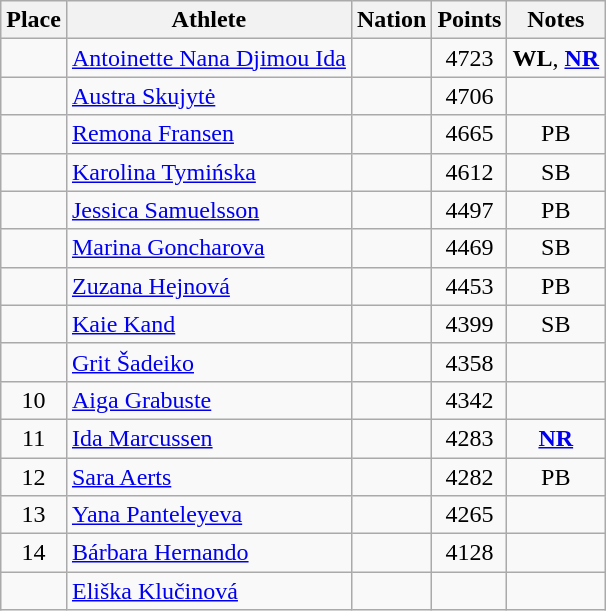<table class="wikitable sortable" style="text-align:center">
<tr>
<th>Place</th>
<th>Athlete</th>
<th>Nation</th>
<th>Points</th>
<th>Notes</th>
</tr>
<tr>
<td></td>
<td align="left"><a href='#'>Antoinette Nana Djimou Ida</a></td>
<td align="left"></td>
<td>4723</td>
<td><strong>WL</strong>, <strong><a href='#'>NR</a></strong></td>
</tr>
<tr>
<td></td>
<td align="left"><a href='#'>Austra Skujytė</a></td>
<td align="left"></td>
<td>4706</td>
<td></td>
</tr>
<tr>
<td></td>
<td align="left"><a href='#'>Remona Fransen</a></td>
<td align="left"></td>
<td>4665</td>
<td>PB</td>
</tr>
<tr>
<td></td>
<td align="left"><a href='#'>Karolina Tymińska</a></td>
<td align="left"></td>
<td>4612</td>
<td>SB</td>
</tr>
<tr>
<td></td>
<td align="left"><a href='#'>Jessica Samuelsson</a></td>
<td align="left"></td>
<td>4497</td>
<td>PB</td>
</tr>
<tr>
<td></td>
<td align="left"><a href='#'>Marina Goncharova</a></td>
<td align="left"></td>
<td>4469</td>
<td>SB</td>
</tr>
<tr>
<td></td>
<td align="left"><a href='#'>Zuzana Hejnová</a></td>
<td align="left"></td>
<td>4453</td>
<td>PB</td>
</tr>
<tr>
<td></td>
<td align="left"><a href='#'>Kaie Kand</a></td>
<td align="left"></td>
<td>4399</td>
<td>SB</td>
</tr>
<tr>
<td></td>
<td align="left"><a href='#'>Grit Šadeiko</a></td>
<td align="left"></td>
<td>4358</td>
<td></td>
</tr>
<tr>
<td>10</td>
<td align="left"><a href='#'>Aiga Grabuste</a></td>
<td align="left"></td>
<td>4342</td>
<td></td>
</tr>
<tr>
<td>11</td>
<td align="left"><a href='#'>Ida Marcussen</a></td>
<td align="left"></td>
<td>4283</td>
<td><strong><a href='#'>NR</a></strong></td>
</tr>
<tr>
<td>12</td>
<td align="left"><a href='#'>Sara Aerts</a></td>
<td align="left"></td>
<td>4282</td>
<td>PB</td>
</tr>
<tr>
<td>13</td>
<td align="left"><a href='#'>Yana Panteleyeva</a></td>
<td align="left"></td>
<td>4265</td>
<td></td>
</tr>
<tr>
<td>14</td>
<td align="left"><a href='#'>Bárbara Hernando</a></td>
<td align="left"></td>
<td>4128</td>
<td></td>
</tr>
<tr>
<td></td>
<td align="left"><a href='#'>Eliška Klučinová</a></td>
<td align="left"></td>
<td></td>
<td></td>
</tr>
</table>
